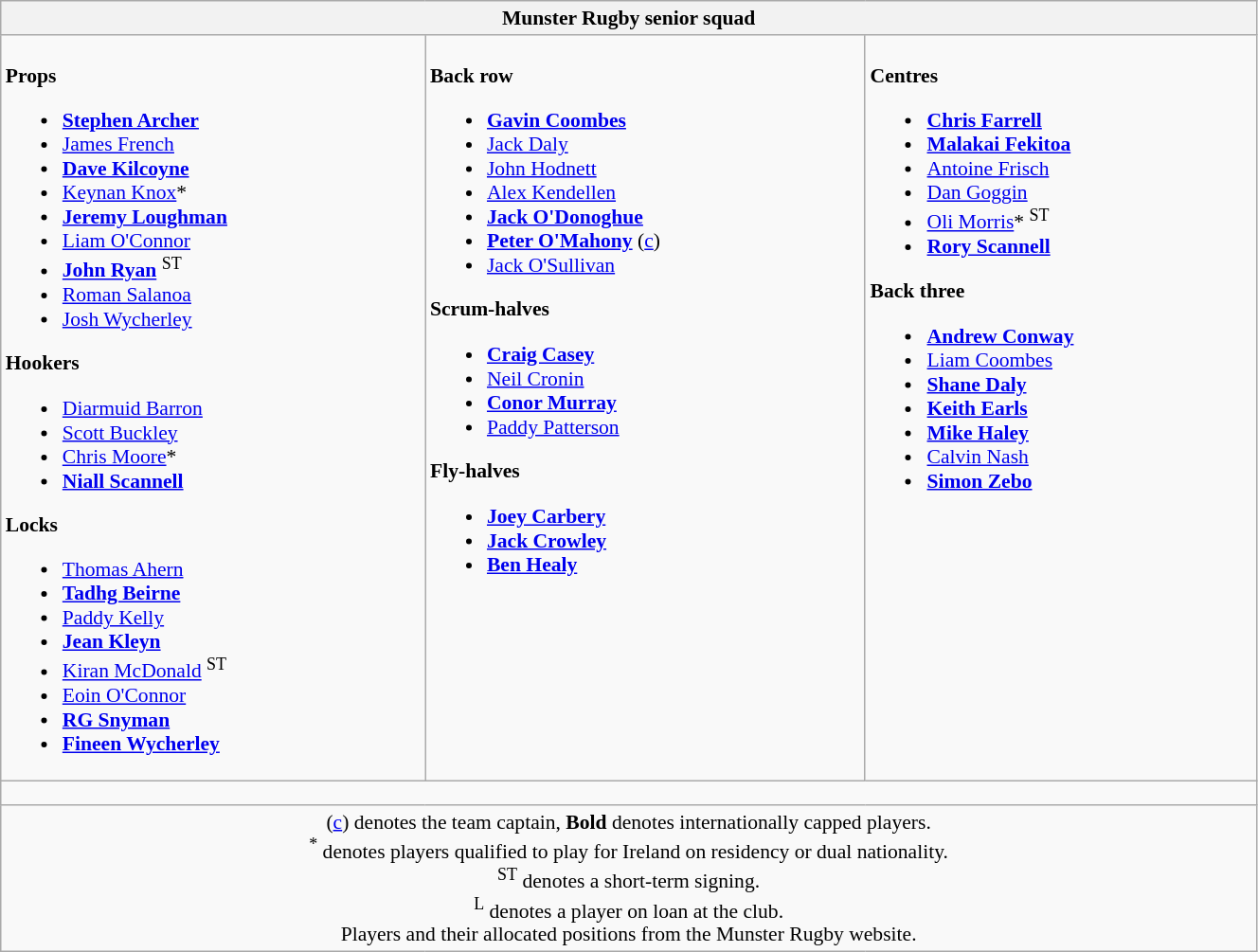<table class="wikitable" style="text-align:left; font-size:90%; width:70%">
<tr>
<th colspan="100%">Munster Rugby senior squad</th>
</tr>
<tr valign="top">
<td><br><strong>Props</strong><ul><li> <strong><a href='#'>Stephen Archer</a></strong></li><li> <a href='#'>James French</a></li><li> <strong><a href='#'>Dave Kilcoyne</a></strong></li><li> <a href='#'>Keynan Knox</a>*</li><li> <strong><a href='#'>Jeremy Loughman</a></strong></li><li> <a href='#'>Liam O'Connor</a></li><li> <strong><a href='#'>John Ryan</a></strong> <sup>ST</sup></li><li> <a href='#'>Roman Salanoa</a></li><li> <a href='#'>Josh Wycherley</a></li></ul><strong>Hookers</strong><ul><li> <a href='#'>Diarmuid Barron</a></li><li> <a href='#'>Scott Buckley</a></li><li> <a href='#'>Chris Moore</a>*</li><li> <strong><a href='#'>Niall Scannell</a></strong></li></ul><strong>Locks</strong><ul><li> <a href='#'>Thomas Ahern</a></li><li> <strong><a href='#'>Tadhg Beirne</a></strong></li><li> <a href='#'>Paddy Kelly</a></li><li> <strong><a href='#'>Jean Kleyn</a></strong></li><li> <a href='#'>Kiran McDonald</a> <sup>ST</sup></li><li> <a href='#'>Eoin O'Connor</a></li><li> <strong><a href='#'>RG Snyman</a></strong></li><li> <strong><a href='#'>Fineen Wycherley</a></strong></li></ul></td>
<td><br><strong>Back row</strong><ul><li> <strong><a href='#'>Gavin Coombes</a></strong></li><li> <a href='#'>Jack Daly</a></li><li> <a href='#'>John Hodnett</a></li><li> <a href='#'>Alex Kendellen</a></li><li> <strong><a href='#'>Jack O'Donoghue</a></strong></li><li> <strong><a href='#'>Peter O'Mahony</a></strong> (<a href='#'>c</a>)</li><li> <a href='#'>Jack O'Sullivan</a></li></ul><strong>Scrum-halves</strong><ul><li> <strong><a href='#'>Craig Casey</a></strong></li><li> <a href='#'>Neil Cronin</a></li><li> <strong><a href='#'>Conor Murray</a></strong></li><li> <a href='#'>Paddy Patterson</a></li></ul><strong>Fly-halves</strong><ul><li> <strong><a href='#'>Joey Carbery</a></strong></li><li> <strong><a href='#'>Jack Crowley</a></strong></li><li> <strong><a href='#'>Ben Healy</a></strong></li></ul></td>
<td><br><strong>Centres</strong><ul><li> <strong><a href='#'>Chris Farrell</a></strong></li><li> <strong><a href='#'>Malakai Fekitoa</a></strong></li><li> <a href='#'>Antoine Frisch</a></li><li> <a href='#'>Dan Goggin</a></li><li> <a href='#'>Oli Morris</a>* <sup>ST</sup></li><li> <strong><a href='#'>Rory Scannell</a></strong></li></ul><strong>Back three</strong><ul><li> <strong><a href='#'>Andrew Conway</a></strong></li><li> <a href='#'>Liam Coombes</a></li><li> <strong><a href='#'>Shane Daly</a></strong></li><li> <strong><a href='#'>Keith Earls</a></strong></li><li> <strong><a href='#'>Mike Haley</a></strong></li><li> <a href='#'>Calvin Nash</a></li><li> <strong><a href='#'>Simon Zebo</a></strong></li></ul></td>
</tr>
<tr>
<td colspan="100%" style="height: 10px;"></td>
</tr>
<tr>
<td colspan="100%" style="text-align:center;">(<a href='#'>c</a>) denotes the team captain, <strong>Bold</strong> denotes internationally capped players. <br> <sup>*</sup> denotes players qualified to play for Ireland on residency or dual nationality. <br> <sup>ST</sup> denotes a short-term signing.<br> <sup>L</sup> denotes a player on loan at the club. <br> Players and their allocated positions from the Munster Rugby website.</td>
</tr>
</table>
